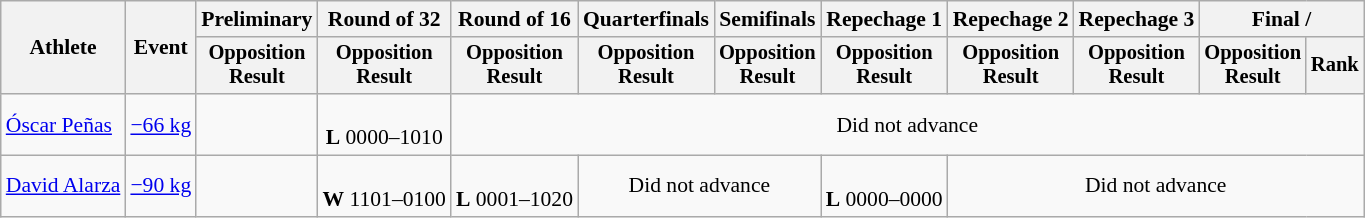<table class="wikitable" style="font-size:90%">
<tr>
<th rowspan="2">Athlete</th>
<th rowspan="2">Event</th>
<th>Preliminary</th>
<th>Round of 32</th>
<th>Round of 16</th>
<th>Quarterfinals</th>
<th>Semifinals</th>
<th>Repechage 1</th>
<th>Repechage 2</th>
<th>Repechage 3</th>
<th colspan=2>Final / </th>
</tr>
<tr style="font-size:95%">
<th>Opposition<br>Result</th>
<th>Opposition<br>Result</th>
<th>Opposition<br>Result</th>
<th>Opposition<br>Result</th>
<th>Opposition<br>Result</th>
<th>Opposition<br>Result</th>
<th>Opposition<br>Result</th>
<th>Opposition<br>Result</th>
<th>Opposition<br>Result</th>
<th>Rank</th>
</tr>
<tr align=center>
<td align=left><a href='#'>Óscar Peñas</a></td>
<td align=left><a href='#'>−66 kg</a></td>
<td></td>
<td><br><strong>L</strong> 0000–1010</td>
<td colspan=8>Did not advance</td>
</tr>
<tr align=center>
<td align=left><a href='#'>David Alarza</a></td>
<td align=left><a href='#'>−90 kg</a></td>
<td></td>
<td><br><strong>W</strong> 1101–0100</td>
<td><br><strong>L</strong> 0001–1020</td>
<td colspan=2>Did not advance</td>
<td><br><strong>L</strong> 0000–0000 </td>
<td colspan=4>Did not advance</td>
</tr>
</table>
